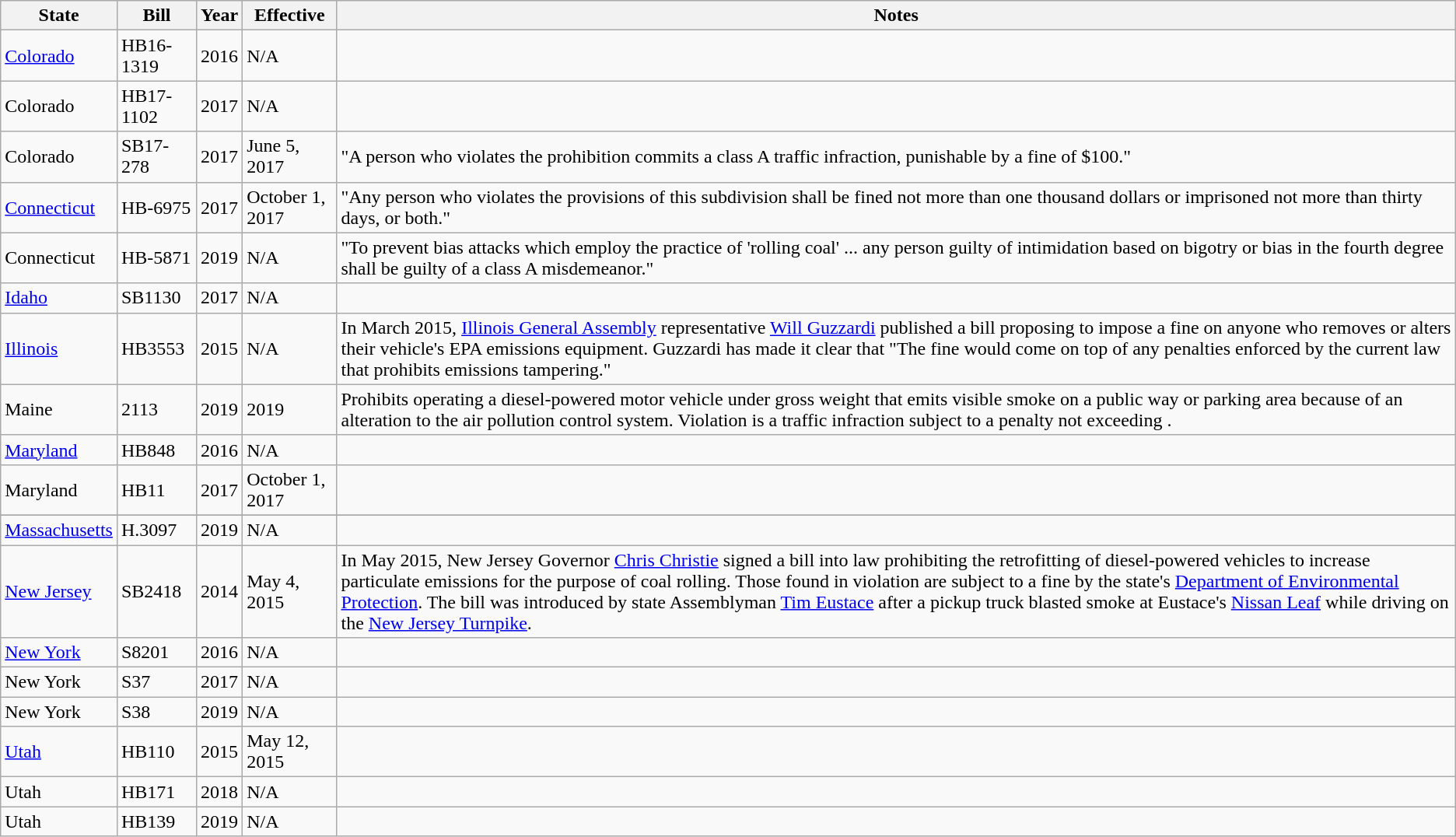<table class="wikitable sortable">
<tr>
<th>State</th>
<th>Bill</th>
<th>Year</th>
<th>Effective</th>
<th>Notes</th>
</tr>
<tr>
<td><a href='#'>Colorado</a></td>
<td>HB16-1319</td>
<td>2016</td>
<td>N/A</td>
<td></td>
</tr>
<tr>
<td>Colorado</td>
<td>HB17-1102</td>
<td>2017</td>
<td>N/A</td>
<td></td>
</tr>
<tr>
<td>Colorado</td>
<td>SB17-278</td>
<td>2017</td>
<td>June 5, 2017</td>
<td>"A person who violates the prohibition commits a class A traffic infraction, punishable by a fine of $100."</td>
</tr>
<tr>
<td><a href='#'>Connecticut</a></td>
<td>HB-6975 </td>
<td>2017</td>
<td>October 1, 2017</td>
<td>"Any person who violates the provisions of this subdivision shall be fined not more than one thousand dollars or imprisoned not more than thirty days, or both."</td>
</tr>
<tr>
<td>Connecticut</td>
<td>HB-5871 </td>
<td>2019</td>
<td>N/A</td>
<td>"To prevent bias attacks which employ the practice of 'rolling coal' ... any person guilty of intimidation based on bigotry or bias in the fourth degree shall be guilty of a class A misdemeanor."</td>
</tr>
<tr>
<td><a href='#'>Idaho</a></td>
<td>SB1130</td>
<td>2017</td>
<td>N/A</td>
<td></td>
</tr>
<tr>
<td><a href='#'>Illinois</a></td>
<td>HB3553</td>
<td>2015</td>
<td>N/A</td>
<td>In March 2015, <a href='#'>Illinois General Assembly</a> representative <a href='#'>Will Guzzardi</a> published a bill proposing to impose a  fine on anyone who removes or alters their vehicle's EPA emissions equipment. Guzzardi has made it clear that "The fine would come on top of any penalties enforced by the current law that prohibits emissions tampering."</td>
</tr>
<tr>
<td>Maine</td>
<td>2113</td>
<td>2019</td>
<td>2019</td>
<td>Prohibits operating a diesel-powered motor vehicle under  gross weight that emits visible smoke on a public way or parking area because of an alteration to the air pollution control system. Violation is a traffic infraction subject to a penalty not exceeding .</td>
</tr>
<tr>
<td><a href='#'>Maryland</a></td>
<td>HB848</td>
<td>2016</td>
<td>N/A</td>
<td></td>
</tr>
<tr>
<td>Maryland</td>
<td>HB11</td>
<td>2017</td>
<td>October 1, 2017</td>
<td></td>
</tr>
<tr>
</tr>
<tr>
<td><a href='#'>Massachusetts</a></td>
<td>H.3097</td>
<td>2019</td>
<td>N/A</td>
<td></td>
</tr>
<tr>
<td><a href='#'>New Jersey</a></td>
<td>SB2418</td>
<td>2014</td>
<td>May 4, 2015</td>
<td>In May 2015, New Jersey Governor <a href='#'>Chris Christie</a> signed a bill into law prohibiting the retrofitting of diesel-powered vehicles to increase particulate emissions for the purpose of coal rolling. Those found in violation are subject to a fine by the state's <a href='#'>Department of Environmental Protection</a>. The bill was introduced by state Assemblyman <a href='#'>Tim Eustace</a> after a pickup truck blasted smoke at Eustace's <a href='#'>Nissan Leaf</a> while driving on the <a href='#'>New Jersey Turnpike</a>.</td>
</tr>
<tr>
<td><a href='#'>New York</a></td>
<td>S8201</td>
<td>2016</td>
<td>N/A</td>
<td></td>
</tr>
<tr>
<td>New York</td>
<td>S37</td>
<td>2017</td>
<td>N/A</td>
<td></td>
</tr>
<tr>
<td>New York</td>
<td>S38</td>
<td>2019</td>
<td>N/A</td>
<td></td>
</tr>
<tr>
<td><a href='#'>Utah</a></td>
<td>HB110</td>
<td>2015</td>
<td>May 12, 2015</td>
<td></td>
</tr>
<tr>
<td>Utah</td>
<td>HB171</td>
<td>2018</td>
<td>N/A</td>
<td></td>
</tr>
<tr>
<td>Utah</td>
<td>HB139</td>
<td>2019</td>
<td>N/A</td>
<td></td>
</tr>
</table>
